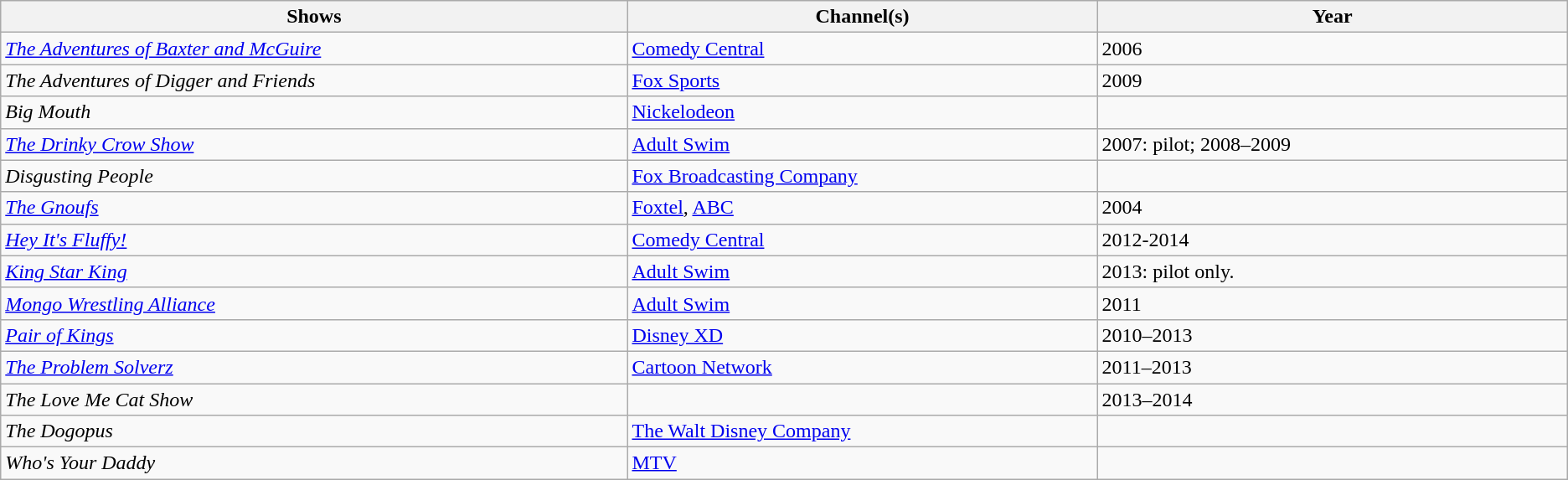<table class="wikitable sortable" style="width: auto; style="width:100%;" table-layout: fixed;" |>
<tr>
<th style="width:20%;">Shows</th>
<th style="width:15%;">Channel(s)</th>
<th style="width:15%;">Year</th>
</tr>
<tr>
<td><em><a href='#'>The Adventures of Baxter and McGuire</a></em></td>
<td><a href='#'>Comedy Central</a></td>
<td>2006</td>
</tr>
<tr>
<td><em>The Adventures of Digger and Friends</em></td>
<td><a href='#'>Fox Sports</a></td>
<td>2009</td>
</tr>
<tr>
<td><em>Big Mouth</em></td>
<td><a href='#'>Nickelodeon</a></td>
<td></td>
</tr>
<tr>
<td><em><a href='#'>The Drinky Crow Show</a></em></td>
<td><a href='#'>Adult Swim</a></td>
<td>2007: pilot; 2008–2009</td>
</tr>
<tr>
<td><em>Disgusting People</em></td>
<td><a href='#'>Fox Broadcasting Company</a></td>
<td></td>
</tr>
<tr>
<td><em><a href='#'>The Gnoufs</a></em></td>
<td><a href='#'>Foxtel</a>, <a href='#'>ABC</a></td>
<td>2004</td>
</tr>
<tr>
<td><em><a href='#'>Hey It's Fluffy!</a></em></td>
<td><a href='#'>Comedy Central</a></td>
<td>2012-2014</td>
</tr>
<tr>
<td><em><a href='#'>King Star King</a></em></td>
<td><a href='#'>Adult Swim</a></td>
<td>2013: pilot only.</td>
</tr>
<tr>
<td><em><a href='#'>Mongo Wrestling Alliance</a></em></td>
<td><a href='#'>Adult Swim</a></td>
<td>2011</td>
</tr>
<tr>
<td><em><a href='#'>Pair of Kings</a></em></td>
<td><a href='#'>Disney XD</a></td>
<td>2010–2013</td>
</tr>
<tr>
<td><em><a href='#'>The Problem Solverz</a></em></td>
<td><a href='#'>Cartoon Network</a></td>
<td>2011–2013</td>
</tr>
<tr>
<td><em>The Love Me Cat Show</em></td>
<td></td>
<td>2013–2014</td>
</tr>
<tr>
<td><em>The Dogopus</em></td>
<td><a href='#'>The Walt Disney Company</a></td>
<td></td>
</tr>
<tr>
<td><em>Who's Your Daddy</em></td>
<td><a href='#'>MTV</a></td>
<td></td>
</tr>
</table>
